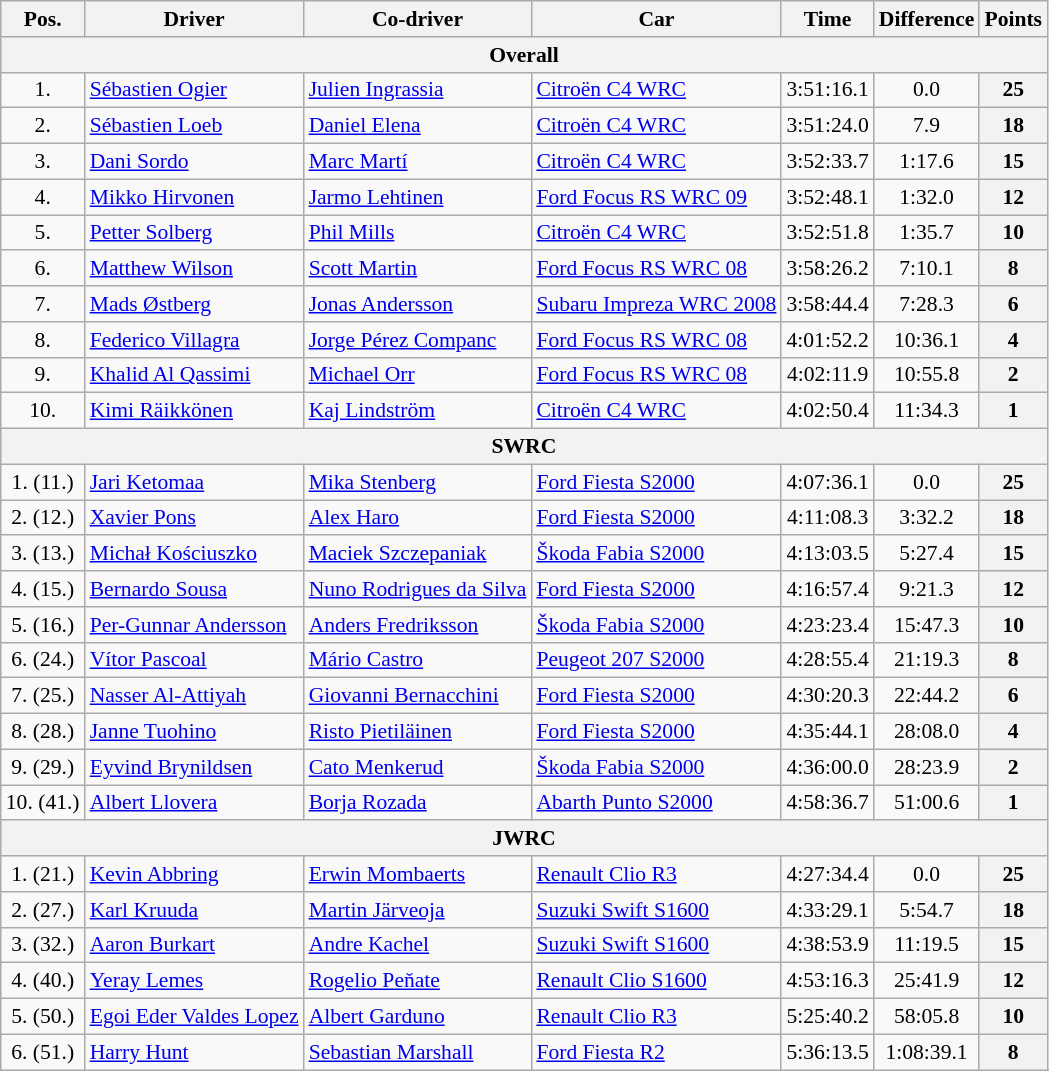<table class="wikitable" style="text-align: center; font-size: 90%; max-width: 950px;">
<tr>
<th>Pos.</th>
<th>Driver</th>
<th>Co-driver</th>
<th>Car</th>
<th>Time</th>
<th>Difference</th>
<th>Points</th>
</tr>
<tr>
<th colspan=7>Overall</th>
</tr>
<tr>
<td>1.</td>
<td align="left"> <a href='#'>Sébastien Ogier</a></td>
<td align="left"> <a href='#'>Julien Ingrassia</a></td>
<td align="left"><a href='#'>Citroën C4 WRC</a></td>
<td>3:51:16.1</td>
<td>0.0</td>
<th>25</th>
</tr>
<tr>
<td>2.</td>
<td align="left"> <a href='#'>Sébastien Loeb</a></td>
<td align="left"> <a href='#'>Daniel Elena</a></td>
<td align="left"><a href='#'>Citroën C4 WRC</a></td>
<td>3:51:24.0</td>
<td>7.9</td>
<th>18</th>
</tr>
<tr>
<td>3.</td>
<td align="left"> <a href='#'>Dani Sordo</a></td>
<td align="left"> <a href='#'>Marc Martí</a></td>
<td align="left"><a href='#'>Citroën C4 WRC</a></td>
<td>3:52:33.7</td>
<td>1:17.6</td>
<th>15</th>
</tr>
<tr>
<td>4.</td>
<td align="left"> <a href='#'>Mikko Hirvonen</a></td>
<td align="left"> <a href='#'>Jarmo Lehtinen</a></td>
<td align="left"><a href='#'>Ford Focus RS WRC 09</a></td>
<td>3:52:48.1</td>
<td>1:32.0</td>
<th>12</th>
</tr>
<tr>
<td>5.</td>
<td align="left"> <a href='#'>Petter Solberg</a></td>
<td align="left"> <a href='#'>Phil Mills</a></td>
<td align="left"><a href='#'>Citroën C4 WRC</a></td>
<td>3:52:51.8</td>
<td>1:35.7</td>
<th>10</th>
</tr>
<tr>
<td>6.</td>
<td align="left"> <a href='#'>Matthew Wilson</a></td>
<td align="left"> <a href='#'>Scott Martin</a></td>
<td align="left"><a href='#'>Ford Focus RS WRC 08</a></td>
<td>3:58:26.2</td>
<td>7:10.1</td>
<th>8</th>
</tr>
<tr>
<td>7.</td>
<td align="left"> <a href='#'>Mads Østberg</a></td>
<td align="left"> <a href='#'>Jonas Andersson</a></td>
<td align="left"><a href='#'>Subaru Impreza WRC 2008</a></td>
<td>3:58:44.4</td>
<td>7:28.3</td>
<th>6</th>
</tr>
<tr>
<td>8.</td>
<td align="left"> <a href='#'>Federico Villagra</a></td>
<td align="left"> <a href='#'>Jorge Pérez Companc</a></td>
<td align="left"><a href='#'>Ford Focus RS WRC 08</a></td>
<td>4:01:52.2</td>
<td>10:36.1</td>
<th>4</th>
</tr>
<tr>
<td>9.</td>
<td align="left"> <a href='#'>Khalid Al Qassimi</a></td>
<td align="left"> <a href='#'>Michael Orr</a></td>
<td align="left"><a href='#'>Ford Focus RS WRC 08</a></td>
<td>4:02:11.9</td>
<td>10:55.8</td>
<th>2</th>
</tr>
<tr>
<td>10.</td>
<td align="left"> <a href='#'>Kimi Räikkönen</a></td>
<td align="left"> <a href='#'>Kaj Lindström</a></td>
<td align="left"><a href='#'>Citroën C4 WRC</a></td>
<td>4:02:50.4</td>
<td>11:34.3</td>
<th>1</th>
</tr>
<tr>
<th colspan=7>SWRC</th>
</tr>
<tr>
<td>1. (11.)</td>
<td align="left"> <a href='#'>Jari Ketomaa</a></td>
<td align="left"> <a href='#'>Mika Stenberg</a></td>
<td align="left"><a href='#'>Ford Fiesta S2000</a></td>
<td>4:07:36.1</td>
<td>0.0</td>
<th>25</th>
</tr>
<tr>
<td>2. (12.)</td>
<td align="left"> <a href='#'>Xavier Pons</a></td>
<td align="left"> <a href='#'>Alex Haro</a></td>
<td align="left"><a href='#'>Ford Fiesta S2000</a></td>
<td>4:11:08.3</td>
<td>3:32.2</td>
<th>18</th>
</tr>
<tr>
<td>3. (13.)</td>
<td align="left"> <a href='#'>Michał Kościuszko</a></td>
<td align="left"> <a href='#'>Maciek Szczepaniak</a></td>
<td align="left"><a href='#'>Škoda Fabia S2000</a></td>
<td>4:13:03.5</td>
<td>5:27.4</td>
<th>15</th>
</tr>
<tr>
<td>4. (15.)</td>
<td align="left"> <a href='#'>Bernardo Sousa</a></td>
<td align="left"> <a href='#'>Nuno Rodrigues da Silva</a></td>
<td align="left"><a href='#'>Ford Fiesta S2000</a></td>
<td>4:16:57.4</td>
<td>9:21.3</td>
<th>12</th>
</tr>
<tr>
<td>5. (16.)</td>
<td align="left"> <a href='#'>Per-Gunnar Andersson</a></td>
<td align="left"> <a href='#'>Anders Fredriksson</a></td>
<td align="left"><a href='#'>Škoda Fabia S2000</a></td>
<td>4:23:23.4</td>
<td>15:47.3</td>
<th>10</th>
</tr>
<tr>
<td>6. (24.)</td>
<td align="left"> <a href='#'>Vítor Pascoal</a></td>
<td align="left"> <a href='#'>Mário Castro</a></td>
<td align="left"><a href='#'>Peugeot 207 S2000</a></td>
<td>4:28:55.4</td>
<td>21:19.3</td>
<th>8</th>
</tr>
<tr>
<td>7. (25.)</td>
<td align="left"> <a href='#'>Nasser Al-Attiyah</a></td>
<td align="left"> <a href='#'>Giovanni Bernacchini</a></td>
<td align="left"><a href='#'>Ford Fiesta S2000</a></td>
<td>4:30:20.3</td>
<td>22:44.2</td>
<th>6</th>
</tr>
<tr>
<td>8. (28.)</td>
<td align="left"> <a href='#'>Janne Tuohino</a></td>
<td align="left"> <a href='#'>Risto Pietiläinen</a></td>
<td align="left"><a href='#'>Ford Fiesta S2000</a></td>
<td>4:35:44.1</td>
<td>28:08.0</td>
<th>4</th>
</tr>
<tr>
<td>9. (29.)</td>
<td align="left"> <a href='#'>Eyvind Brynildsen</a></td>
<td align="left"> <a href='#'>Cato Menkerud</a></td>
<td align="left"><a href='#'>Škoda Fabia S2000</a></td>
<td>4:36:00.0</td>
<td>28:23.9</td>
<th>2</th>
</tr>
<tr>
<td>10. (41.)</td>
<td align="left"> <a href='#'>Albert Llovera</a></td>
<td align="left"> <a href='#'>Borja Rozada</a></td>
<td align="left"><a href='#'>Abarth Punto S2000</a></td>
<td>4:58:36.7</td>
<td>51:00.6</td>
<th>1</th>
</tr>
<tr>
<th colspan=7>JWRC</th>
</tr>
<tr>
<td>1. (21.)</td>
<td align="left"> <a href='#'>Kevin Abbring</a></td>
<td align="left"> <a href='#'>Erwin Mombaerts</a></td>
<td align="left"><a href='#'>Renault Clio R3</a></td>
<td>4:27:34.4</td>
<td>0.0</td>
<th>25</th>
</tr>
<tr>
<td>2. (27.)</td>
<td align="left"> <a href='#'>Karl Kruuda</a></td>
<td align="left"> <a href='#'>Martin Järveoja</a></td>
<td align="left"><a href='#'>Suzuki Swift S1600</a></td>
<td>4:33:29.1</td>
<td>5:54.7</td>
<th>18</th>
</tr>
<tr>
<td>3. (32.)</td>
<td align="left"> <a href='#'>Aaron Burkart</a></td>
<td align="left"> <a href='#'>Andre Kachel</a></td>
<td align="left"><a href='#'>Suzuki Swift S1600</a></td>
<td>4:38:53.9</td>
<td>11:19.5</td>
<th>15</th>
</tr>
<tr>
<td>4. (40.)</td>
<td align="left"> <a href='#'>Yeray Lemes</a></td>
<td align="left"> <a href='#'>Rogelio Peňate</a></td>
<td align="left"><a href='#'>Renault Clio S1600</a></td>
<td>4:53:16.3</td>
<td>25:41.9</td>
<th>12</th>
</tr>
<tr>
<td>5. (50.)</td>
<td align="left"> <a href='#'>Egoi Eder Valdes Lopez</a></td>
<td align="left"> <a href='#'>Albert Garduno</a></td>
<td align="left"><a href='#'>Renault Clio R3</a></td>
<td>5:25:40.2</td>
<td>58:05.8</td>
<th>10</th>
</tr>
<tr>
<td>6. (51.)</td>
<td align="left"> <a href='#'>Harry Hunt</a></td>
<td align="left"> <a href='#'>Sebastian Marshall</a></td>
<td align="left"><a href='#'>Ford Fiesta R2</a></td>
<td>5:36:13.5</td>
<td>1:08:39.1</td>
<th>8</th>
</tr>
</table>
